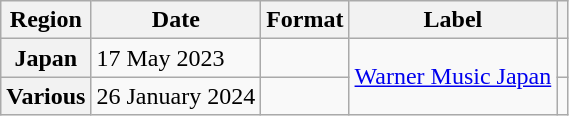<table class="wikitable plainrowheaders">
<tr>
<th scope="col">Region</th>
<th scope="col">Date</th>
<th scope="col">Format</th>
<th scope="col">Label</th>
<th scope="col"></th>
</tr>
<tr>
<th scope="row">Japan</th>
<td>17 May 2023</td>
<td></td>
<td rowspan="2"><a href='#'>Warner Music Japan</a></td>
<td></td>
</tr>
<tr>
<th scope="row">Various</th>
<td>26 January 2024</td>
<td></td>
<td></td>
</tr>
</table>
